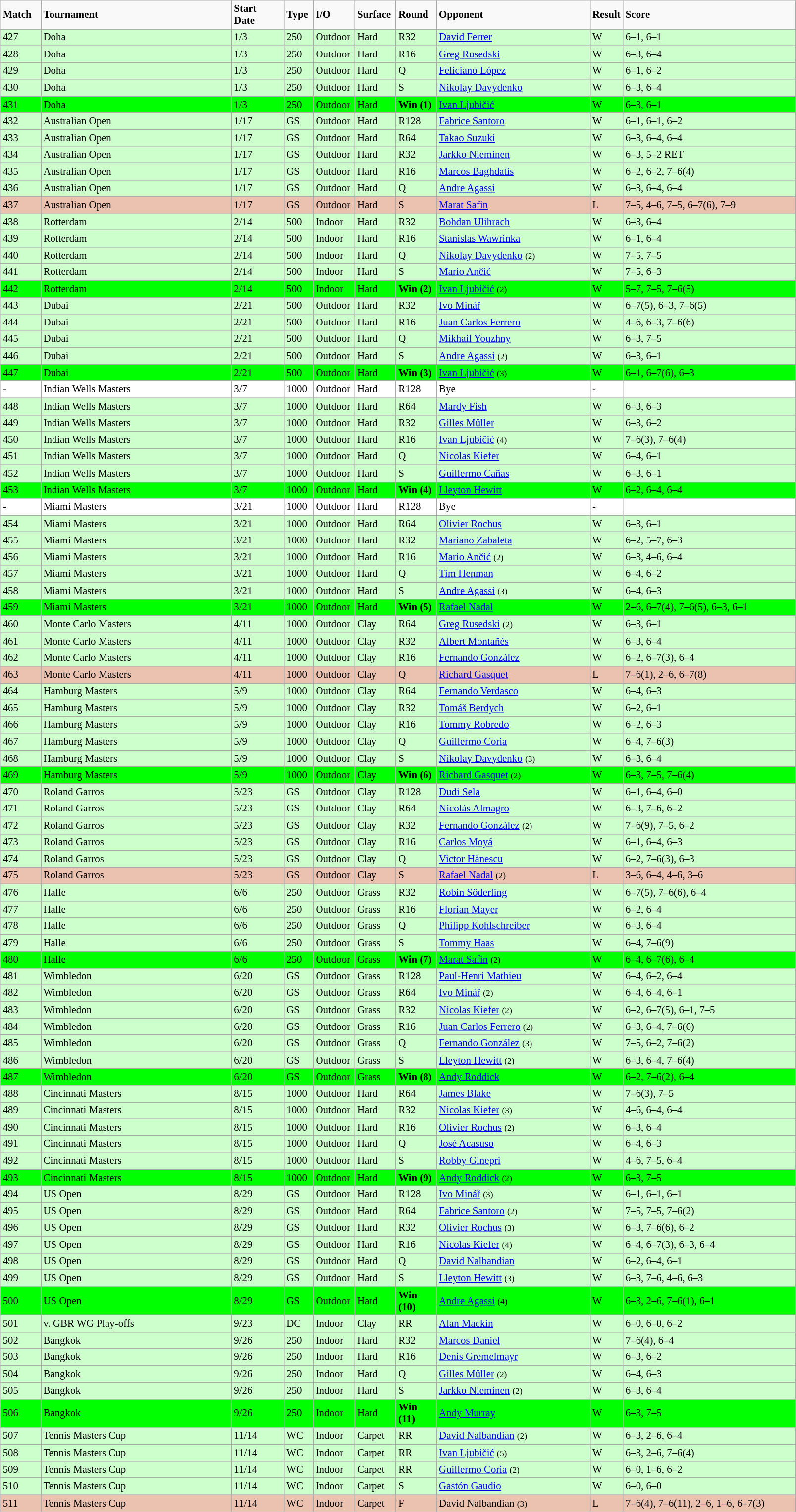<table class="wikitable sortable" style="font-size:87%;">
<tr style="font-weight:bold">
<td style="width:48px;">Match</td>
<td style="width:250px;">Tournament</td>
<td style="width:64px;">Start<br>Date</td>
<td style="width:33px;">Type</td>
<td style="width:49px;">I/O</td>
<td style="width:49px;">Surface</td>
<td style="width:48px;">Round</td>
<td style="width:200px;">Opponent</td>
<td style="width:38px;">Result</td>
<td style="width:225px;">Score</td>
</tr>
<tr style="background:#cfc;">
<td>427</td>
<td> Doha</td>
<td>1/3</td>
<td>250</td>
<td>Outdoor</td>
<td>Hard</td>
<td>R32</td>
<td> <a href='#'>David Ferrer</a></td>
<td>W</td>
<td>6–1, 6–1</td>
</tr>
<tr style="background:#cfc;">
<td>428</td>
<td> Doha</td>
<td>1/3</td>
<td>250</td>
<td>Outdoor</td>
<td>Hard</td>
<td>R16</td>
<td> <a href='#'>Greg Rusedski</a></td>
<td>W</td>
<td>6–3, 6–4</td>
</tr>
<tr style="background:#cfc;">
<td>429</td>
<td> Doha</td>
<td>1/3</td>
<td>250</td>
<td>Outdoor</td>
<td>Hard</td>
<td>Q</td>
<td> <a href='#'>Feliciano López</a></td>
<td>W</td>
<td>6–1, 6–2</td>
</tr>
<tr style="background:#cfc;">
<td>430</td>
<td> Doha</td>
<td>1/3</td>
<td>250</td>
<td>Outdoor</td>
<td>Hard</td>
<td>S</td>
<td> <a href='#'>Nikolay Davydenko</a></td>
<td>W</td>
<td>6–3, 6–4</td>
</tr>
<tr style="background:#0f0;">
<td>431</td>
<td> Doha</td>
<td>1/3</td>
<td>250</td>
<td>Outdoor</td>
<td>Hard</td>
<td><strong>Win (1)</strong></td>
<td> <a href='#'>Ivan Ljubičić</a></td>
<td>W</td>
<td>6–3, 6–1</td>
</tr>
<tr style="background:#cfc;">
<td>432</td>
<td> Australian Open</td>
<td>1/17</td>
<td>GS</td>
<td>Outdoor</td>
<td>Hard</td>
<td>R128</td>
<td> <a href='#'>Fabrice Santoro</a></td>
<td>W</td>
<td>6–1, 6–1, 6–2</td>
</tr>
<tr style="background:#cfc;">
<td>433</td>
<td> Australian Open</td>
<td>1/17</td>
<td>GS</td>
<td>Outdoor</td>
<td>Hard</td>
<td>R64</td>
<td> <a href='#'>Takao Suzuki</a></td>
<td>W</td>
<td>6–3, 6–4, 6–4</td>
</tr>
<tr style="background:#cfc;">
<td>434</td>
<td> Australian Open</td>
<td>1/17</td>
<td>GS</td>
<td>Outdoor</td>
<td>Hard</td>
<td>R32</td>
<td> <a href='#'>Jarkko Nieminen</a></td>
<td>W</td>
<td>6–3, 5–2 RET</td>
</tr>
<tr style="background:#cfc;">
<td>435</td>
<td> Australian Open</td>
<td>1/17</td>
<td>GS</td>
<td>Outdoor</td>
<td>Hard</td>
<td>R16</td>
<td> <a href='#'>Marcos Baghdatis</a></td>
<td>W</td>
<td>6–2, 6–2, 7–6(4)</td>
</tr>
<tr style="background:#cfc;">
<td>436</td>
<td> Australian Open</td>
<td>1/17</td>
<td>GS</td>
<td>Outdoor</td>
<td>Hard</td>
<td>Q</td>
<td> <a href='#'>Andre Agassi</a></td>
<td>W</td>
<td>6–3, 6–4, 6–4</td>
</tr>
<tr style="background:#ebc2af;">
<td>437</td>
<td> Australian Open</td>
<td>1/17</td>
<td>GS</td>
<td>Outdoor</td>
<td>Hard</td>
<td>S</td>
<td> <a href='#'>Marat Safin</a></td>
<td>L</td>
<td>7–5, 4–6, 7–5, 6–7(6), 7–9</td>
</tr>
<tr style="background:#cfc;">
<td>438</td>
<td> Rotterdam</td>
<td>2/14</td>
<td>500</td>
<td>Indoor</td>
<td>Hard</td>
<td>R32</td>
<td> <a href='#'>Bohdan Ulihrach</a></td>
<td>W</td>
<td>6–3, 6–4</td>
</tr>
<tr style="background:#cfc;">
<td>439</td>
<td> Rotterdam</td>
<td>2/14</td>
<td>500</td>
<td>Indoor</td>
<td>Hard</td>
<td>R16</td>
<td> <a href='#'>Stanislas Wawrinka</a></td>
<td>W</td>
<td>6–1, 6–4</td>
</tr>
<tr style="background:#cfc;">
<td>440</td>
<td> Rotterdam</td>
<td>2/14</td>
<td>500</td>
<td>Indoor</td>
<td>Hard</td>
<td>Q</td>
<td> <a href='#'>Nikolay Davydenko</a> <small>(2)</small></td>
<td>W</td>
<td>7–5, 7–5</td>
</tr>
<tr style="background:#cfc;">
<td>441</td>
<td> Rotterdam</td>
<td>2/14</td>
<td>500</td>
<td>Indoor</td>
<td>Hard</td>
<td>S</td>
<td> <a href='#'>Mario Ančić</a></td>
<td>W</td>
<td>7–5, 6–3</td>
</tr>
<tr style="background:#0f0;">
<td>442</td>
<td> Rotterdam</td>
<td>2/14</td>
<td>500</td>
<td>Indoor</td>
<td>Hard</td>
<td><strong>Win (2)</strong></td>
<td> <a href='#'>Ivan Ljubičić</a> <small>(2)</small></td>
<td>W</td>
<td>5–7, 7–5, 7–6(5)</td>
</tr>
<tr style="background:#cfc;">
<td>443</td>
<td> Dubai</td>
<td>2/21</td>
<td>500</td>
<td>Outdoor</td>
<td>Hard</td>
<td>R32</td>
<td> <a href='#'>Ivo Minář</a></td>
<td>W</td>
<td>6–7(5), 6–3, 7–6(5)</td>
</tr>
<tr style="background:#cfc;">
<td>444</td>
<td> Dubai</td>
<td>2/21</td>
<td>500</td>
<td>Outdoor</td>
<td>Hard</td>
<td>R16</td>
<td> <a href='#'>Juan Carlos Ferrero</a></td>
<td>W</td>
<td>4–6, 6–3, 7–6(6)</td>
</tr>
<tr style="background:#cfc;">
<td>445</td>
<td> Dubai</td>
<td>2/21</td>
<td>500</td>
<td>Outdoor</td>
<td>Hard</td>
<td>Q</td>
<td> <a href='#'>Mikhail Youzhny</a></td>
<td>W</td>
<td>6–3, 7–5</td>
</tr>
<tr style="background:#cfc;">
<td>446</td>
<td> Dubai</td>
<td>2/21</td>
<td>500</td>
<td>Outdoor</td>
<td>Hard</td>
<td>S</td>
<td> <a href='#'>Andre Agassi</a> <small>(2)</small></td>
<td>W</td>
<td>6–3, 6–1</td>
</tr>
<tr style="background:#0f0;">
<td>447</td>
<td> Dubai</td>
<td>2/21</td>
<td>500</td>
<td>Outdoor</td>
<td>Hard</td>
<td><strong>Win (3)</strong></td>
<td> <a href='#'>Ivan Ljubičić</a> <small>(3)</small></td>
<td>W</td>
<td>6–1, 6–7(6), 6–3</td>
</tr>
<tr style="background:#fff;">
<td>-</td>
<td> Indian Wells Masters</td>
<td>3/7</td>
<td>1000</td>
<td>Outdoor</td>
<td>Hard</td>
<td>R128</td>
<td>Bye</td>
<td>-</td>
<td> </td>
</tr>
<tr style="background:#cfc;">
<td>448</td>
<td> Indian Wells Masters</td>
<td>3/7</td>
<td>1000</td>
<td>Outdoor</td>
<td>Hard</td>
<td>R64</td>
<td> <a href='#'>Mardy Fish</a></td>
<td>W</td>
<td>6–3, 6–3</td>
</tr>
<tr style="background:#cfc;">
<td>449</td>
<td> Indian Wells Masters</td>
<td>3/7</td>
<td>1000</td>
<td>Outdoor</td>
<td>Hard</td>
<td>R32</td>
<td> <a href='#'>Gilles Müller</a></td>
<td>W</td>
<td>6–3, 6–2</td>
</tr>
<tr style="background:#cfc;">
<td>450</td>
<td> Indian Wells Masters</td>
<td>3/7</td>
<td>1000</td>
<td>Outdoor</td>
<td>Hard</td>
<td>R16</td>
<td> <a href='#'>Ivan Ljubičić</a> <small>(4)</small></td>
<td>W</td>
<td>7–6(3), 7–6(4)</td>
</tr>
<tr style="background:#cfc;">
<td>451</td>
<td> Indian Wells Masters</td>
<td>3/7</td>
<td>1000</td>
<td>Outdoor</td>
<td>Hard</td>
<td>Q</td>
<td> <a href='#'>Nicolas Kiefer</a></td>
<td>W</td>
<td>6–4, 6–1</td>
</tr>
<tr style="background:#cfc;">
<td>452</td>
<td> Indian Wells Masters</td>
<td>3/7</td>
<td>1000</td>
<td>Outdoor</td>
<td>Hard</td>
<td>S</td>
<td> <a href='#'>Guillermo Cañas</a></td>
<td>W</td>
<td>6–3, 6–1</td>
</tr>
<tr style="background:#0f0;">
<td>453</td>
<td> Indian Wells Masters</td>
<td>3/7</td>
<td>1000</td>
<td>Outdoor</td>
<td>Hard</td>
<td><strong>Win (4)</strong></td>
<td> <a href='#'>Lleyton Hewitt</a></td>
<td>W</td>
<td>6–2, 6–4, 6–4</td>
</tr>
<tr style="background:#fff;">
<td>-</td>
<td> Miami Masters</td>
<td>3/21</td>
<td>1000</td>
<td>Outdoor</td>
<td>Hard</td>
<td>R128</td>
<td>Bye</td>
<td>-</td>
<td> </td>
</tr>
<tr style="background:#cfc;">
<td>454</td>
<td> Miami Masters</td>
<td>3/21</td>
<td>1000</td>
<td>Outdoor</td>
<td>Hard</td>
<td>R64</td>
<td> <a href='#'>Olivier Rochus</a></td>
<td>W</td>
<td>6–3, 6–1</td>
</tr>
<tr style="background:#cfc;">
<td>455</td>
<td> Miami Masters</td>
<td>3/21</td>
<td>1000</td>
<td>Outdoor</td>
<td>Hard</td>
<td>R32</td>
<td> <a href='#'>Mariano Zabaleta</a></td>
<td>W</td>
<td>6–2, 5–7, 6–3</td>
</tr>
<tr style="background:#cfc;">
<td>456</td>
<td> Miami Masters</td>
<td>3/21</td>
<td>1000</td>
<td>Outdoor</td>
<td>Hard</td>
<td>R16</td>
<td> <a href='#'>Mario Ančić</a> <small>(2)</small></td>
<td>W</td>
<td>6–3, 4–6, 6–4</td>
</tr>
<tr style="background:#cfc;">
<td>457</td>
<td> Miami Masters</td>
<td>3/21</td>
<td>1000</td>
<td>Outdoor</td>
<td>Hard</td>
<td>Q</td>
<td> <a href='#'>Tim Henman</a></td>
<td>W</td>
<td>6–4, 6–2</td>
</tr>
<tr style="background:#cfc;">
<td>458</td>
<td> Miami Masters</td>
<td>3/21</td>
<td>1000</td>
<td>Outdoor</td>
<td>Hard</td>
<td>S</td>
<td> <a href='#'>Andre Agassi</a> <small>(3)</small></td>
<td>W</td>
<td>6–4, 6–3</td>
</tr>
<tr style="background:#0f0;">
<td>459</td>
<td> Miami Masters</td>
<td>3/21</td>
<td>1000</td>
<td>Outdoor</td>
<td>Hard</td>
<td><strong>Win (5)</strong></td>
<td> <a href='#'>Rafael Nadal</a></td>
<td>W</td>
<td>2–6, 6–7(4), 7–6(5), 6–3, 6–1</td>
</tr>
<tr style="background:#cfc;">
<td>460</td>
<td> Monte Carlo Masters</td>
<td>4/11</td>
<td>1000</td>
<td>Outdoor</td>
<td>Clay</td>
<td>R64</td>
<td> <a href='#'>Greg Rusedski</a> <small>(2)</small></td>
<td>W</td>
<td>6–3, 6–1</td>
</tr>
<tr style="background:#cfc;">
<td>461</td>
<td> Monte Carlo Masters</td>
<td>4/11</td>
<td>1000</td>
<td>Outdoor</td>
<td>Clay</td>
<td>R32</td>
<td> <a href='#'>Albert Montañés</a></td>
<td>W</td>
<td>6–3, 6–4</td>
</tr>
<tr style="background:#cfc;">
<td>462</td>
<td> Monte Carlo Masters</td>
<td>4/11</td>
<td>1000</td>
<td>Outdoor</td>
<td>Clay</td>
<td>R16</td>
<td> <a href='#'>Fernando González</a></td>
<td>W</td>
<td>6–2, 6–7(3), 6–4</td>
</tr>
<tr style="background:#ebc2af;">
<td>463</td>
<td> Monte Carlo Masters</td>
<td>4/11</td>
<td>1000</td>
<td>Outdoor</td>
<td>Clay</td>
<td>Q</td>
<td> <a href='#'>Richard Gasquet</a></td>
<td>L</td>
<td>7–6(1), 2–6, 6–7(8)</td>
</tr>
<tr style="background:#cfc;">
<td>464</td>
<td> Hamburg Masters</td>
<td>5/9</td>
<td>1000</td>
<td>Outdoor</td>
<td>Clay</td>
<td>R64</td>
<td> <a href='#'>Fernando Verdasco</a></td>
<td>W</td>
<td>6–4, 6–3</td>
</tr>
<tr style="background:#cfc;">
<td>465</td>
<td> Hamburg Masters</td>
<td>5/9</td>
<td>1000</td>
<td>Outdoor</td>
<td>Clay</td>
<td>R32</td>
<td> <a href='#'>Tomáš Berdych</a></td>
<td>W</td>
<td>6–2, 6–1</td>
</tr>
<tr style="background:#cfc;">
<td>466</td>
<td> Hamburg Masters</td>
<td>5/9</td>
<td>1000</td>
<td>Outdoor</td>
<td>Clay</td>
<td>R16</td>
<td> <a href='#'>Tommy Robredo</a></td>
<td>W</td>
<td>6–2, 6–3</td>
</tr>
<tr style="background:#cfc;">
<td>467</td>
<td> Hamburg Masters</td>
<td>5/9</td>
<td>1000</td>
<td>Outdoor</td>
<td>Clay</td>
<td>Q</td>
<td> <a href='#'>Guillermo Coria</a></td>
<td>W</td>
<td>6–4, 7–6(3)</td>
</tr>
<tr style="background:#cfc;">
<td>468</td>
<td> Hamburg Masters</td>
<td>5/9</td>
<td>1000</td>
<td>Outdoor</td>
<td>Clay</td>
<td>S</td>
<td> <a href='#'>Nikolay Davydenko</a> <small>(3)</small></td>
<td>W</td>
<td>6–3, 6–4</td>
</tr>
<tr style="background:#0f0;">
<td>469</td>
<td> Hamburg Masters</td>
<td>5/9</td>
<td>1000</td>
<td>Outdoor</td>
<td>Clay</td>
<td><strong>Win (6)</strong></td>
<td> <a href='#'>Richard Gasquet</a> <small>(2)</small></td>
<td>W</td>
<td>6–3, 7–5, 7–6(4)</td>
</tr>
<tr style="background:#cfc;">
<td>470</td>
<td> Roland Garros</td>
<td>5/23</td>
<td>GS</td>
<td>Outdoor</td>
<td>Clay</td>
<td>R128</td>
<td> <a href='#'>Dudi Sela</a></td>
<td>W</td>
<td>6–1, 6–4, 6–0</td>
</tr>
<tr style="background:#cfc;">
<td>471</td>
<td> Roland Garros</td>
<td>5/23</td>
<td>GS</td>
<td>Outdoor</td>
<td>Clay</td>
<td>R64</td>
<td> <a href='#'>Nicolás Almagro</a></td>
<td>W</td>
<td>6–3, 7–6, 6–2</td>
</tr>
<tr style="background:#cfc;">
<td>472</td>
<td> Roland Garros</td>
<td>5/23</td>
<td>GS</td>
<td>Outdoor</td>
<td>Clay</td>
<td>R32</td>
<td> <a href='#'>Fernando González</a> <small>(2)</small></td>
<td>W</td>
<td>7–6(9), 7–5, 6–2</td>
</tr>
<tr style="background:#cfc;">
<td>473</td>
<td> Roland Garros</td>
<td>5/23</td>
<td>GS</td>
<td>Outdoor</td>
<td>Clay</td>
<td>R16</td>
<td> <a href='#'>Carlos Moyá</a></td>
<td>W</td>
<td>6–1, 6–4, 6–3</td>
</tr>
<tr style="background:#cfc;">
<td>474</td>
<td> Roland Garros</td>
<td>5/23</td>
<td>GS</td>
<td>Outdoor</td>
<td>Clay</td>
<td>Q</td>
<td> <a href='#'>Victor Hănescu</a></td>
<td>W</td>
<td>6–2, 7–6(3), 6–3</td>
</tr>
<tr style="background:#ebc2af;">
<td>475</td>
<td> Roland Garros</td>
<td>5/23</td>
<td>GS</td>
<td>Outdoor</td>
<td>Clay</td>
<td>S</td>
<td> <a href='#'>Rafael Nadal</a> <small>(2)</small></td>
<td>L</td>
<td>3–6, 6–4, 4–6, 3–6</td>
</tr>
<tr style="background:#cfc;">
<td>476</td>
<td> Halle</td>
<td>6/6</td>
<td>250</td>
<td>Outdoor</td>
<td>Grass</td>
<td>R32</td>
<td> <a href='#'>Robin Söderling</a></td>
<td>W</td>
<td>6–7(5), 7–6(6), 6–4</td>
</tr>
<tr style="background:#cfc;">
<td>477</td>
<td> Halle</td>
<td>6/6</td>
<td>250</td>
<td>Outdoor</td>
<td>Grass</td>
<td>R16</td>
<td> <a href='#'>Florian Mayer</a></td>
<td>W</td>
<td>6–2, 6–4</td>
</tr>
<tr style="background:#cfc;">
<td>478</td>
<td> Halle</td>
<td>6/6</td>
<td>250</td>
<td>Outdoor</td>
<td>Grass</td>
<td>Q</td>
<td> <a href='#'>Philipp Kohlschreiber</a></td>
<td>W</td>
<td>6–3, 6–4</td>
</tr>
<tr style="background:#cfc;">
<td>479</td>
<td> Halle</td>
<td>6/6</td>
<td>250</td>
<td>Outdoor</td>
<td>Grass</td>
<td>S</td>
<td> <a href='#'>Tommy Haas</a></td>
<td>W</td>
<td>6–4, 7–6(9)</td>
</tr>
<tr style="background:#0f0;">
<td>480</td>
<td> Halle</td>
<td>6/6</td>
<td>250</td>
<td>Outdoor</td>
<td>Grass</td>
<td><strong>Win (7)</strong></td>
<td> <a href='#'>Marat Safin</a> <small>(2)</small></td>
<td>W</td>
<td>6–4, 6–7(6), 6–4</td>
</tr>
<tr style="background:#cfc;">
<td>481</td>
<td> Wimbledon</td>
<td>6/20</td>
<td>GS</td>
<td>Outdoor</td>
<td>Grass</td>
<td>R128</td>
<td> <a href='#'>Paul-Henri Mathieu</a></td>
<td>W</td>
<td>6–4, 6–2, 6–4</td>
</tr>
<tr style="background:#cfc;">
<td>482</td>
<td> Wimbledon</td>
<td>6/20</td>
<td>GS</td>
<td>Outdoor</td>
<td>Grass</td>
<td>R64</td>
<td> <a href='#'>Ivo Minář</a> <small>(2)</small></td>
<td>W</td>
<td>6–4, 6–4, 6–1</td>
</tr>
<tr style="background:#cfc;">
<td>483</td>
<td> Wimbledon</td>
<td>6/20</td>
<td>GS</td>
<td>Outdoor</td>
<td>Grass</td>
<td>R32</td>
<td> <a href='#'>Nicolas Kiefer</a> <small>(2)</small></td>
<td>W</td>
<td>6–2, 6–7(5), 6–1, 7–5</td>
</tr>
<tr style="background:#cfc;">
<td>484</td>
<td> Wimbledon</td>
<td>6/20</td>
<td>GS</td>
<td>Outdoor</td>
<td>Grass</td>
<td>R16</td>
<td> <a href='#'>Juan Carlos Ferrero</a> <small>(2)</small></td>
<td>W</td>
<td>6–3, 6–4, 7–6(6)</td>
</tr>
<tr style="background:#cfc;">
<td>485</td>
<td> Wimbledon</td>
<td>6/20</td>
<td>GS</td>
<td>Outdoor</td>
<td>Grass</td>
<td>Q</td>
<td> <a href='#'>Fernando González</a> <small>(3)</small></td>
<td>W</td>
<td>7–5, 6–2, 7–6(2)</td>
</tr>
<tr style="background:#cfc;">
<td>486</td>
<td> Wimbledon</td>
<td>6/20</td>
<td>GS</td>
<td>Outdoor</td>
<td>Grass</td>
<td>S</td>
<td> <a href='#'>Lleyton Hewitt</a> <small>(2)</small></td>
<td>W</td>
<td>6–3, 6–4, 7–6(4)</td>
</tr>
<tr style="background:#0f0;">
<td>487</td>
<td> Wimbledon</td>
<td>6/20</td>
<td>GS</td>
<td>Outdoor</td>
<td>Grass</td>
<td><strong>Win (8)</strong></td>
<td> <a href='#'>Andy Roddick</a></td>
<td>W</td>
<td>6–2, 7–6(2), 6–4</td>
</tr>
<tr style="background:#cfc;">
<td>488</td>
<td> Cincinnati Masters</td>
<td>8/15</td>
<td>1000</td>
<td>Outdoor</td>
<td>Hard</td>
<td>R64</td>
<td> <a href='#'>James Blake</a></td>
<td>W</td>
<td>7–6(3), 7–5</td>
</tr>
<tr style="background:#cfc;">
<td>489</td>
<td> Cincinnati Masters</td>
<td>8/15</td>
<td>1000</td>
<td>Outdoor</td>
<td>Hard</td>
<td>R32</td>
<td> <a href='#'>Nicolas Kiefer</a> <small>(3)</small></td>
<td>W</td>
<td>4–6, 6–4, 6–4</td>
</tr>
<tr style="background:#cfc;">
<td>490</td>
<td> Cincinnati Masters</td>
<td>8/15</td>
<td>1000</td>
<td>Outdoor</td>
<td>Hard</td>
<td>R16</td>
<td> <a href='#'>Olivier Rochus</a> <small>(2)</small></td>
<td>W</td>
<td>6–3, 6–4</td>
</tr>
<tr style="background:#cfc;">
<td>491</td>
<td> Cincinnati Masters</td>
<td>8/15</td>
<td>1000</td>
<td>Outdoor</td>
<td>Hard</td>
<td>Q</td>
<td> <a href='#'>José Acasuso</a></td>
<td>W</td>
<td>6–4, 6–3</td>
</tr>
<tr style="background:#cfc;">
<td>492</td>
<td> Cincinnati Masters</td>
<td>8/15</td>
<td>1000</td>
<td>Outdoor</td>
<td>Hard</td>
<td>S</td>
<td> <a href='#'>Robby Ginepri</a></td>
<td>W</td>
<td>4–6, 7–5, 6–4</td>
</tr>
<tr style="background:#0f0;">
<td>493</td>
<td> Cincinnati Masters</td>
<td>8/15</td>
<td>1000</td>
<td>Outdoor</td>
<td>Hard</td>
<td><strong>Win (9)</strong></td>
<td> <a href='#'>Andy Roddick</a> <small>(2)</small></td>
<td>W</td>
<td>6–3, 7–5</td>
</tr>
<tr style="background:#cfc;">
<td>494</td>
<td> US Open</td>
<td>8/29</td>
<td>GS</td>
<td>Outdoor</td>
<td>Hard</td>
<td>R128</td>
<td> <a href='#'>Ivo Minář</a> <small>(3)</small></td>
<td>W</td>
<td>6–1, 6–1, 6–1</td>
</tr>
<tr style="background:#cfc;">
<td>495</td>
<td> US Open</td>
<td>8/29</td>
<td>GS</td>
<td>Outdoor</td>
<td>Hard</td>
<td>R64</td>
<td> <a href='#'>Fabrice Santoro</a> <small>(2)</small></td>
<td>W</td>
<td>7–5, 7–5, 7–6(2)</td>
</tr>
<tr style="background:#cfc;">
<td>496</td>
<td> US Open</td>
<td>8/29</td>
<td>GS</td>
<td>Outdoor</td>
<td>Hard</td>
<td>R32</td>
<td> <a href='#'>Olivier Rochus</a> <small>(3)</small></td>
<td>W</td>
<td>6–3, 7–6(6), 6–2</td>
</tr>
<tr style="background:#cfc;">
<td>497</td>
<td> US Open</td>
<td>8/29</td>
<td>GS</td>
<td>Outdoor</td>
<td>Hard</td>
<td>R16</td>
<td> <a href='#'>Nicolas Kiefer</a> <small>(4)</small></td>
<td>W</td>
<td>6–4, 6–7(3), 6–3, 6–4</td>
</tr>
<tr style="background:#cfc;">
<td>498</td>
<td> US Open</td>
<td>8/29</td>
<td>GS</td>
<td>Outdoor</td>
<td>Hard</td>
<td>Q</td>
<td> <a href='#'>David Nalbandian</a></td>
<td>W</td>
<td>6–2, 6–4, 6–1</td>
</tr>
<tr style="background:#cfc;">
<td>499</td>
<td> US Open</td>
<td>8/29</td>
<td>GS</td>
<td>Outdoor</td>
<td>Hard</td>
<td>S</td>
<td> <a href='#'>Lleyton Hewitt</a> <small>(3)</small></td>
<td>W</td>
<td>6–3, 7–6, 4–6, 6–3</td>
</tr>
<tr style="background:#0f0;">
<td>500</td>
<td> US Open</td>
<td>8/29</td>
<td>GS</td>
<td>Outdoor</td>
<td>Hard</td>
<td><strong>Win (10)</strong></td>
<td> <a href='#'>Andre Agassi</a> <small>(4)</small></td>
<td>W</td>
<td>6–3, 2–6, 7–6(1), 6–1</td>
</tr>
<tr style="background:#cfc;">
<td>501</td>
<td> v. GBR WG Play-offs</td>
<td>9/23</td>
<td>DC</td>
<td>Indoor</td>
<td>Clay</td>
<td>RR</td>
<td> <a href='#'>Alan Mackin</a></td>
<td>W</td>
<td>6–0, 6–0, 6–2</td>
</tr>
<tr style="background:#cfc;">
<td>502</td>
<td> Bangkok</td>
<td>9/26</td>
<td>250</td>
<td>Indoor</td>
<td>Hard</td>
<td>R32</td>
<td> <a href='#'>Marcos Daniel</a></td>
<td>W</td>
<td>7–6(4), 6–4</td>
</tr>
<tr style="background:#cfc;">
<td>503</td>
<td> Bangkok</td>
<td>9/26</td>
<td>250</td>
<td>Indoor</td>
<td>Hard</td>
<td>R16</td>
<td> <a href='#'>Denis Gremelmayr</a></td>
<td>W</td>
<td>6–3, 6–2</td>
</tr>
<tr style="background:#cfc;">
<td>504</td>
<td> Bangkok</td>
<td>9/26</td>
<td>250</td>
<td>Indoor</td>
<td>Hard</td>
<td>Q</td>
<td> <a href='#'>Gilles Müller</a> <small>(2)</small></td>
<td>W</td>
<td>6–4, 6–3</td>
</tr>
<tr style="background:#cfc;">
<td>505</td>
<td> Bangkok</td>
<td>9/26</td>
<td>250</td>
<td>Indoor</td>
<td>Hard</td>
<td>S</td>
<td> <a href='#'>Jarkko Nieminen</a> <small>(2)</small></td>
<td>W</td>
<td>6–3, 6–4</td>
</tr>
<tr style="background:#0f0;">
<td>506</td>
<td> Bangkok</td>
<td>9/26</td>
<td>250</td>
<td>Indoor</td>
<td>Hard</td>
<td><strong>Win (11)</strong></td>
<td> <a href='#'>Andy Murray</a></td>
<td>W</td>
<td>6–3, 7–5</td>
</tr>
<tr style="background:#cfc;">
<td>507</td>
<td> Tennis Masters Cup</td>
<td>11/14</td>
<td>WC</td>
<td>Indoor</td>
<td>Carpet</td>
<td>RR</td>
<td> <a href='#'>David Nalbandian</a> <small>(2)</small></td>
<td>W</td>
<td>6–3, 2–6, 6–4</td>
</tr>
<tr style="background:#cfc;">
<td>508</td>
<td> Tennis Masters Cup</td>
<td>11/14</td>
<td>WC</td>
<td>Indoor</td>
<td>Carpet</td>
<td>RR</td>
<td> <a href='#'>Ivan Ljubičić</a> <small>(5)</small></td>
<td>W</td>
<td>6–3, 2–6, 7–6(4)</td>
</tr>
<tr style="background:#cfc;">
<td>509</td>
<td> Tennis Masters Cup</td>
<td>11/14</td>
<td>WC</td>
<td>Indoor</td>
<td>Carpet</td>
<td>RR</td>
<td> <a href='#'>Guillermo Coria</a> <small>(2)</small></td>
<td>W</td>
<td>6–0, 1–6, 6–2</td>
</tr>
<tr style="background:#cfc;">
<td>510</td>
<td> Tennis Masters Cup</td>
<td>11/14</td>
<td>WC</td>
<td>Indoor</td>
<td>Carpet</td>
<td>S</td>
<td> <a href='#'>Gastón Gaudio</a></td>
<td>W</td>
<td>6–0, 6–0</td>
</tr>
<tr style="background:#ebc2af;">
<td>511</td>
<td> Tennis Masters Cup</td>
<td>11/14</td>
<td>WC</td>
<td>Indoor</td>
<td>Carpet</td>
<td>F</td>
<td> David Nalbandian <small>(3)</small></td>
<td>L</td>
<td>7–6(4), 7–6(11), 2–6, 1–6, 6–7(3)</td>
</tr>
</table>
